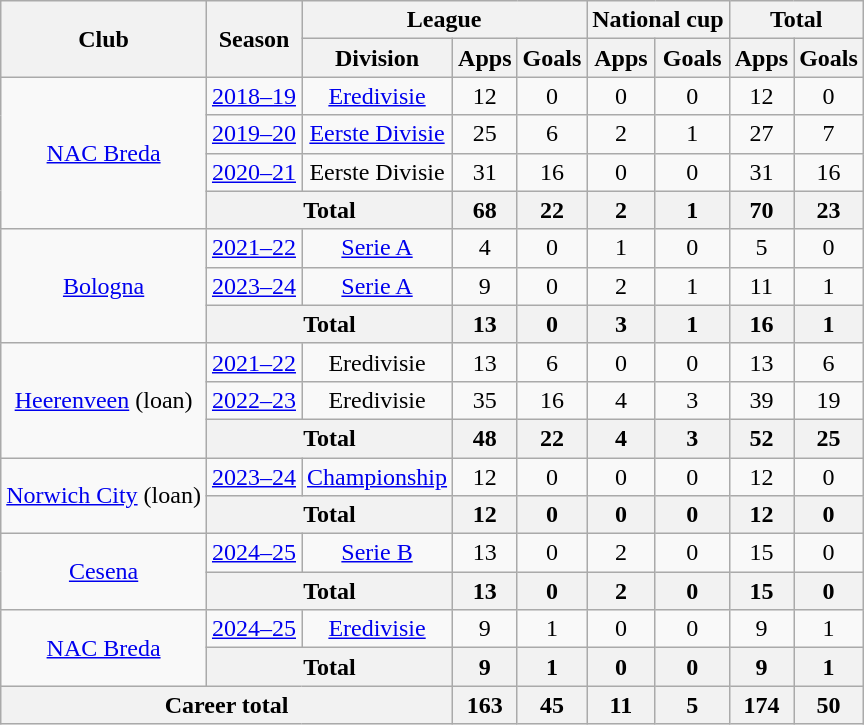<table class="wikitable" style="text-align:center">
<tr>
<th rowspan="2">Club</th>
<th rowspan="2">Season</th>
<th colspan="3">League</th>
<th colspan="2">National cup</th>
<th colspan="2">Total</th>
</tr>
<tr>
<th>Division</th>
<th>Apps</th>
<th>Goals</th>
<th>Apps</th>
<th>Goals</th>
<th>Apps</th>
<th>Goals</th>
</tr>
<tr>
<td rowspan="4"><a href='#'>NAC Breda</a></td>
<td><a href='#'>2018–19</a></td>
<td><a href='#'>Eredivisie</a></td>
<td>12</td>
<td>0</td>
<td>0</td>
<td>0</td>
<td>12</td>
<td>0</td>
</tr>
<tr>
<td><a href='#'>2019–20</a></td>
<td><a href='#'>Eerste Divisie</a></td>
<td>25</td>
<td>6</td>
<td>2</td>
<td>1</td>
<td>27</td>
<td>7</td>
</tr>
<tr>
<td><a href='#'>2020–21</a></td>
<td>Eerste Divisie</td>
<td>31</td>
<td>16</td>
<td>0</td>
<td>0</td>
<td>31</td>
<td>16</td>
</tr>
<tr>
<th colspan="2">Total</th>
<th>68</th>
<th>22</th>
<th>2</th>
<th>1</th>
<th>70</th>
<th>23</th>
</tr>
<tr>
<td rowspan="3"><a href='#'>Bologna</a></td>
<td><a href='#'>2021–22</a></td>
<td><a href='#'>Serie A</a></td>
<td>4</td>
<td>0</td>
<td>1</td>
<td>0</td>
<td>5</td>
<td>0</td>
</tr>
<tr>
<td><a href='#'>2023–24</a></td>
<td><a href='#'>Serie A</a></td>
<td>9</td>
<td>0</td>
<td>2</td>
<td>1</td>
<td>11</td>
<td>1</td>
</tr>
<tr>
<th colspan="2">Total</th>
<th>13</th>
<th>0</th>
<th>3</th>
<th>1</th>
<th>16</th>
<th>1</th>
</tr>
<tr>
<td rowspan="3"><a href='#'>Heerenveen</a> (loan)</td>
<td><a href='#'>2021–22</a></td>
<td>Eredivisie</td>
<td>13</td>
<td>6</td>
<td>0</td>
<td>0</td>
<td>13</td>
<td>6</td>
</tr>
<tr>
<td><a href='#'>2022–23</a></td>
<td>Eredivisie</td>
<td>35</td>
<td>16</td>
<td>4</td>
<td>3</td>
<td>39</td>
<td>19</td>
</tr>
<tr>
<th colspan="2">Total</th>
<th>48</th>
<th>22</th>
<th>4</th>
<th>3</th>
<th>52</th>
<th>25</th>
</tr>
<tr>
<td rowspan="2"><a href='#'>Norwich City</a> (loan)</td>
<td><a href='#'>2023–24</a></td>
<td><a href='#'>Championship</a></td>
<td>12</td>
<td>0</td>
<td>0</td>
<td>0</td>
<td>12</td>
<td>0</td>
</tr>
<tr>
<th colspan="2">Total</th>
<th>12</th>
<th>0</th>
<th>0</th>
<th>0</th>
<th>12</th>
<th>0</th>
</tr>
<tr>
<td rowspan="2"><a href='#'>Cesena</a></td>
<td><a href='#'>2024–25</a></td>
<td><a href='#'>Serie B</a></td>
<td>13</td>
<td>0</td>
<td>2</td>
<td>0</td>
<td>15</td>
<td>0</td>
</tr>
<tr>
<th colspan="2">Total</th>
<th>13</th>
<th>0</th>
<th>2</th>
<th>0</th>
<th>15</th>
<th>0</th>
</tr>
<tr>
<td rowspan="2"><a href='#'>NAC Breda</a></td>
<td><a href='#'>2024–25</a></td>
<td><a href='#'>Eredivisie</a></td>
<td>9</td>
<td>1</td>
<td>0</td>
<td>0</td>
<td>9</td>
<td>1</td>
</tr>
<tr>
<th colspan="2">Total</th>
<th>9</th>
<th>1</th>
<th>0</th>
<th>0</th>
<th>9</th>
<th>1</th>
</tr>
<tr>
<th colspan="3">Career total</th>
<th>163</th>
<th>45</th>
<th>11</th>
<th>5</th>
<th>174</th>
<th>50</th>
</tr>
</table>
